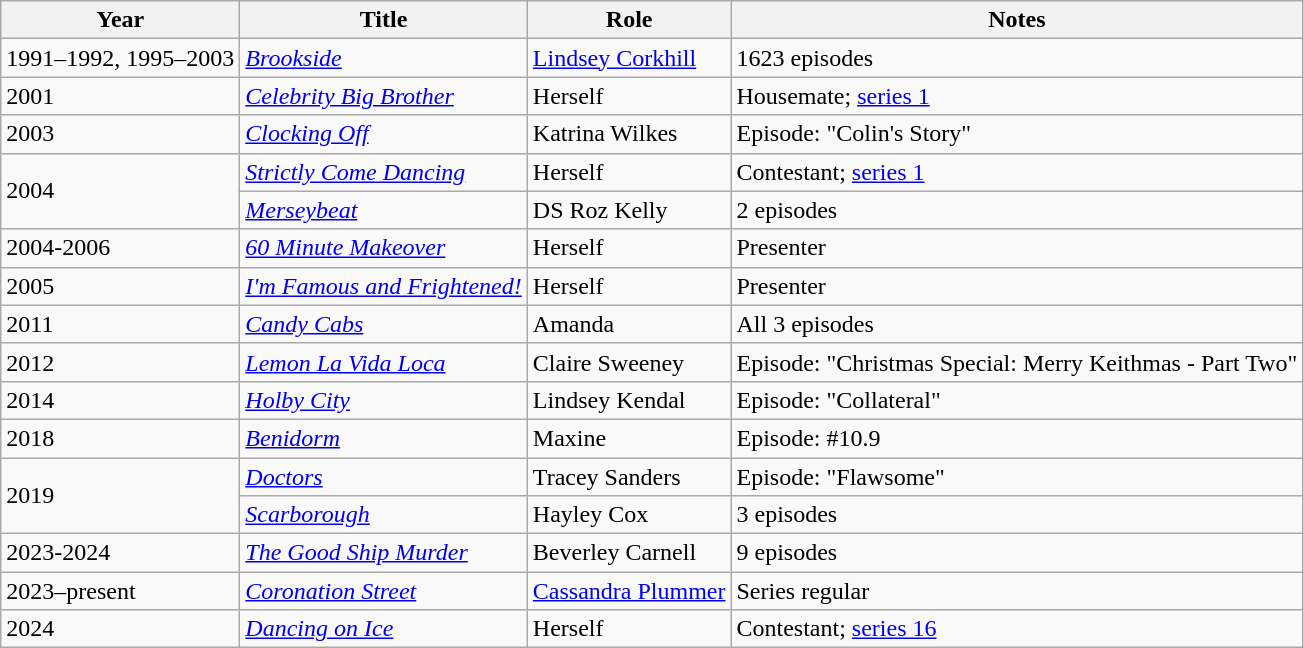<table class="wikitable sortable">
<tr>
<th>Year</th>
<th>Title</th>
<th>Role</th>
<th>Notes</th>
</tr>
<tr>
<td>1991–1992, 1995–2003</td>
<td><em><a href='#'>Brookside</a></em></td>
<td><a href='#'>Lindsey Corkhill</a></td>
<td>1623 episodes</td>
</tr>
<tr>
<td>2001</td>
<td><em><a href='#'>Celebrity Big Brother</a></em></td>
<td>Herself</td>
<td>Housemate; <a href='#'>series 1</a></td>
</tr>
<tr>
<td>2003</td>
<td><em><a href='#'>Clocking Off</a></em></td>
<td>Katrina Wilkes</td>
<td>Episode: "Colin's Story"</td>
</tr>
<tr>
<td rowspan="2">2004</td>
<td><em><a href='#'>Strictly Come Dancing</a></em></td>
<td>Herself</td>
<td>Contestant; <a href='#'>series 1</a></td>
</tr>
<tr>
<td><em><a href='#'>Merseybeat</a></em></td>
<td>DS Roz Kelly</td>
<td>2 episodes</td>
</tr>
<tr>
<td>2004-2006</td>
<td><em><a href='#'>60 Minute Makeover</a></em></td>
<td>Herself</td>
<td>Presenter</td>
</tr>
<tr>
<td>2005</td>
<td><em><a href='#'>I'm Famous and Frightened!</a></em></td>
<td>Herself</td>
<td>Presenter</td>
</tr>
<tr>
<td>2011</td>
<td><em><a href='#'>Candy Cabs</a></em></td>
<td>Amanda</td>
<td>All 3 episodes</td>
</tr>
<tr>
<td>2012</td>
<td><em><a href='#'>Lemon La Vida Loca</a></em></td>
<td>Claire Sweeney</td>
<td>Episode: "Christmas Special: Merry Keithmas - Part Two"</td>
</tr>
<tr>
<td>2014</td>
<td><em><a href='#'>Holby City</a></em></td>
<td>Lindsey Kendal</td>
<td>Episode: "Collateral"</td>
</tr>
<tr>
<td>2018</td>
<td><em><a href='#'>Benidorm</a></em></td>
<td>Maxine</td>
<td>Episode: #10.9</td>
</tr>
<tr>
<td rowspan="2">2019</td>
<td><em><a href='#'>Doctors</a></em></td>
<td>Tracey Sanders</td>
<td>Episode: "Flawsome"</td>
</tr>
<tr>
<td><em><a href='#'>Scarborough</a></em></td>
<td>Hayley Cox</td>
<td>3 episodes</td>
</tr>
<tr>
<td>2023-2024</td>
<td><em><a href='#'>The Good Ship Murder</a></em></td>
<td>Beverley Carnell</td>
<td>9 episodes</td>
</tr>
<tr>
<td>2023–present</td>
<td><em><a href='#'>Coronation Street</a></em></td>
<td><a href='#'>Cassandra Plummer</a></td>
<td>Series regular</td>
</tr>
<tr>
<td>2024</td>
<td><em><a href='#'>Dancing on Ice</a></em></td>
<td>Herself</td>
<td>Contestant; <a href='#'>series 16</a></td>
</tr>
</table>
